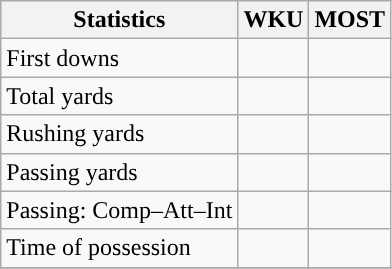<table class="wikitable" style="float: left;">
<tr>
<th>Statistics</th>
<th>WKU</th>
<th>MOST</th>
</tr>
<tr>
<td>First downs</td>
<td></td>
<td></td>
</tr>
<tr>
<td>Total yards</td>
<td></td>
<td></td>
</tr>
<tr>
<td>Rushing yards</td>
<td></td>
<td></td>
</tr>
<tr>
<td>Passing yards</td>
<td></td>
<td></td>
</tr>
<tr>
<td>Passing: Comp–Att–Int</td>
<td></td>
<td></td>
</tr>
<tr>
<td>Time of possession</td>
<td></td>
<td></td>
</tr>
<tr>
</tr>
</table>
